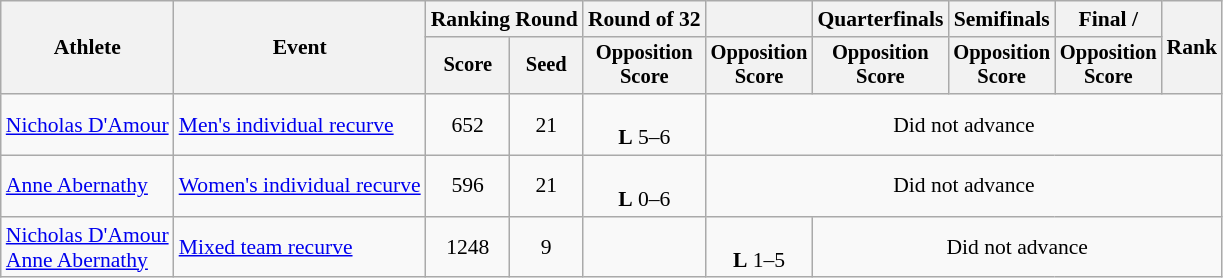<table class="wikitable" style="font-size:90%">
<tr>
<th rowspan="2">Athlete</th>
<th rowspan="2">Event</th>
<th colspan="2">Ranking Round</th>
<th>Round of 32</th>
<th></th>
<th>Quarterfinals</th>
<th>Semifinals</th>
<th>Final / </th>
<th rowspan="2">Rank</th>
</tr>
<tr style="font-size:95%">
<th>Score</th>
<th>Seed</th>
<th>Opposition<br>Score</th>
<th>Opposition<br>Score</th>
<th>Opposition<br>Score</th>
<th>Opposition<br>Score</th>
<th>Opposition<br>Score</th>
</tr>
<tr align=center>
<td align=left><a href='#'>Nicholas D'Amour</a></td>
<td align=left><a href='#'>Men's individual recurve</a></td>
<td>652</td>
<td>21</td>
<td><br><strong>L</strong> 5–6</td>
<td colspan=5>Did not advance</td>
</tr>
<tr align=center>
<td align=left><a href='#'>Anne Abernathy</a></td>
<td align=left><a href='#'>Women's individual recurve</a></td>
<td>596</td>
<td>21</td>
<td><br><strong>L</strong> 0–6</td>
<td colspan=5>Did not advance</td>
</tr>
<tr align=center>
<td align=left><a href='#'>Nicholas D'Amour</a><br><a href='#'>Anne Abernathy</a></td>
<td align=left><a href='#'>Mixed team recurve</a></td>
<td>1248</td>
<td>9</td>
<td></td>
<td><br><strong>L</strong> 1–5</td>
<td colspan=4>Did not advance</td>
</tr>
</table>
